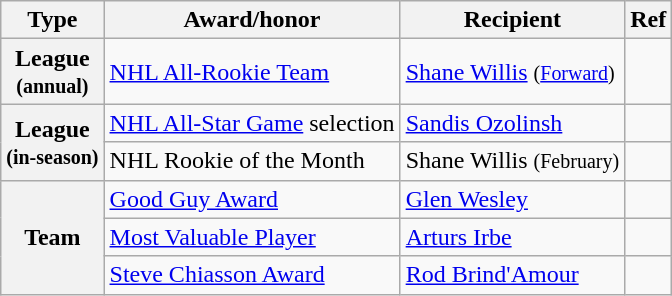<table class="wikitable">
<tr>
<th scope="col">Type</th>
<th scope="col">Award/honor</th>
<th scope="col">Recipient</th>
<th scope="col">Ref</th>
</tr>
<tr>
<th scope="row">League<br><small>(annual)</small></th>
<td><a href='#'>NHL All-Rookie Team</a></td>
<td><a href='#'>Shane Willis</a> <small>(<a href='#'>Forward</a>)</small></td>
<td></td>
</tr>
<tr>
<th scope="row" rowspan="2">League<br><small>(in-season)</small></th>
<td><a href='#'>NHL All-Star Game</a> selection</td>
<td><a href='#'>Sandis Ozolinsh</a></td>
<td></td>
</tr>
<tr>
<td>NHL Rookie of the Month</td>
<td>Shane Willis <small>(February)</small></td>
<td></td>
</tr>
<tr>
<th scope="row" rowspan="3">Team</th>
<td><a href='#'>Good Guy Award</a></td>
<td><a href='#'>Glen Wesley</a></td>
<td></td>
</tr>
<tr>
<td><a href='#'>Most Valuable Player</a></td>
<td><a href='#'>Arturs Irbe</a></td>
<td></td>
</tr>
<tr>
<td><a href='#'>Steve Chiasson Award</a></td>
<td><a href='#'>Rod Brind'Amour</a></td>
<td></td>
</tr>
</table>
